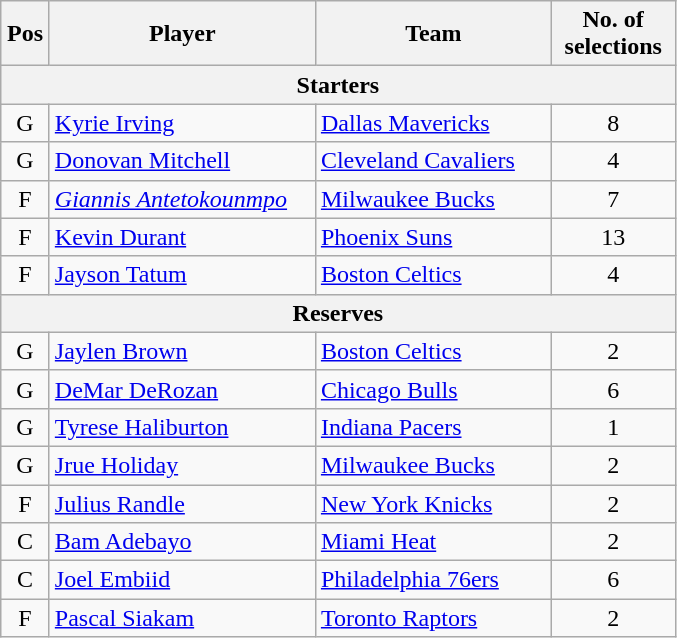<table class="wikitable" style="text-align:center">
<tr>
<th scope="col" width="25px">Pos</th>
<th scope="col" width="170px">Player</th>
<th scope="col" width="150px">Team</th>
<th scope="col" width="75px">No. of selections</th>
</tr>
<tr>
<th scope="col" colspan="4">Starters</th>
</tr>
<tr>
<td>G</td>
<td style="text-align:left"><a href='#'>Kyrie Irving</a></td>
<td style="text-align:left"><a href='#'>Dallas Mavericks</a></td>
<td>8</td>
</tr>
<tr>
<td>G</td>
<td style="text-align:left"><a href='#'>Donovan Mitchell</a></td>
<td style="text-align:left"><a href='#'>Cleveland Cavaliers</a></td>
<td>4</td>
</tr>
<tr>
<td>F</td>
<td style="text-align:left"><em><a href='#'>Giannis Antetokounmpo</a></em></td>
<td style="text-align:left"><a href='#'>Milwaukee Bucks</a></td>
<td>7</td>
</tr>
<tr>
<td>F</td>
<td style="text-align:left"><a href='#'>Kevin Durant</a></td>
<td style="text-align:left"><a href='#'>Phoenix Suns</a></td>
<td>13</td>
</tr>
<tr>
<td>F</td>
<td style="text-align:left"><a href='#'>Jayson Tatum</a></td>
<td style="text-align:left"><a href='#'>Boston Celtics</a></td>
<td>4</td>
</tr>
<tr>
<th scope="col" colspan="4">Reserves</th>
</tr>
<tr>
<td>G</td>
<td style="text-align:left"><a href='#'>Jaylen Brown</a></td>
<td style="text-align:left"><a href='#'>Boston Celtics</a></td>
<td>2</td>
</tr>
<tr>
<td>G</td>
<td style="text-align:left"><a href='#'>DeMar DeRozan</a></td>
<td style="text-align:left"><a href='#'>Chicago Bulls</a></td>
<td>6</td>
</tr>
<tr>
<td>G</td>
<td style="text-align:left"><a href='#'>Tyrese Haliburton</a></td>
<td style="text-align:left"><a href='#'>Indiana Pacers</a></td>
<td>1</td>
</tr>
<tr>
<td>G</td>
<td style="text-align:left"><a href='#'>Jrue Holiday</a></td>
<td style="text-align:left"><a href='#'>Milwaukee Bucks</a></td>
<td>2</td>
</tr>
<tr>
<td>F</td>
<td style="text-align:left"><a href='#'>Julius Randle</a></td>
<td style="text-align:left"><a href='#'>New York Knicks</a></td>
<td>2</td>
</tr>
<tr>
<td>C</td>
<td style="text-align:left"><a href='#'>Bam Adebayo</a></td>
<td style="text-align:left"><a href='#'>Miami Heat</a></td>
<td>2</td>
</tr>
<tr>
<td>C</td>
<td style="text-align:left"><a href='#'>Joel Embiid</a></td>
<td style="text-align:left"><a href='#'>Philadelphia 76ers</a></td>
<td>6</td>
</tr>
<tr>
<td>F</td>
<td style="text-align:left"><a href='#'>Pascal Siakam</a></td>
<td style="text-align:left"><a href='#'>Toronto Raptors</a></td>
<td>2</td>
</tr>
</table>
